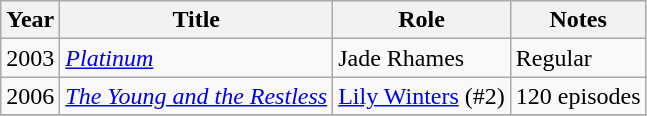<table class="wikitable">
<tr>
<th>Year</th>
<th>Title</th>
<th>Role</th>
<th>Notes</th>
</tr>
<tr>
<td>2003</td>
<td><em><a href='#'>Platinum</a></em></td>
<td>Jade Rhames</td>
<td>Regular</td>
</tr>
<tr>
<td>2006</td>
<td><em><a href='#'>The Young and the Restless</a></em></td>
<td><a href='#'>Lily Winters</a> (#2)</td>
<td>120 episodes</td>
</tr>
<tr>
</tr>
</table>
